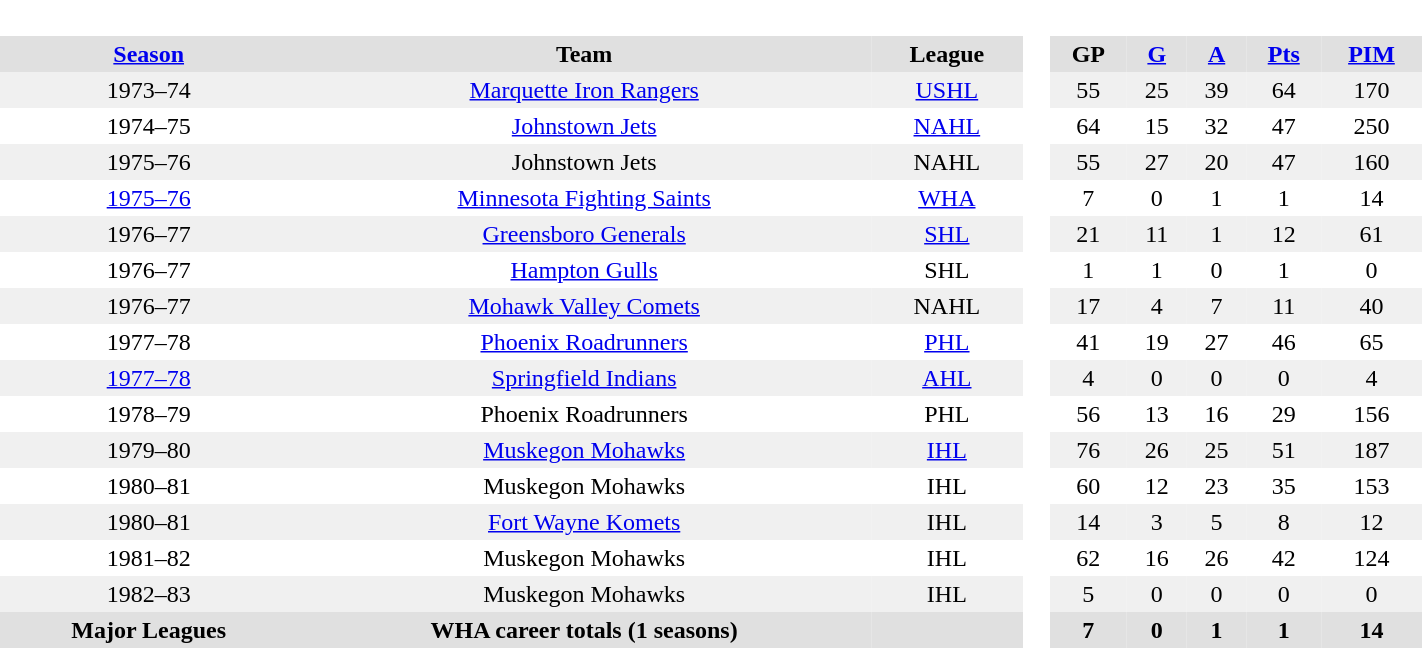<table BORDER="0" CELLPADDING="3" CELLSPACING="0" width="75%">
<tr bgcolor="#e0e0e0">
<th colspan="3" bgcolor="#ffffff"> </th>
<th rowspan="99" bgcolor="#ffffff"> </th>
</tr>
<tr bgcolor="#e0e0e0">
<th><a href='#'>Season</a></th>
<th>Team</th>
<th>League</th>
<th>GP</th>
<th><a href='#'>G</a></th>
<th><a href='#'>A</a></th>
<th><a href='#'>Pts</a></th>
<th><a href='#'>PIM</a></th>
</tr>
<tr ALIGN="center" bgcolor="#f0f0f0">
<td>1973–74</td>
<td><a href='#'>Marquette Iron Rangers</a></td>
<td><a href='#'>USHL</a></td>
<td>55</td>
<td>25</td>
<td>39</td>
<td>64</td>
<td>170</td>
</tr>
<tr ALIGN="center">
<td>1974–75</td>
<td><a href='#'>Johnstown Jets</a></td>
<td><a href='#'>NAHL</a></td>
<td>64</td>
<td>15</td>
<td>32</td>
<td>47</td>
<td>250</td>
</tr>
<tr ALIGN="center" bgcolor="#f0f0f0">
<td>1975–76</td>
<td>Johnstown Jets</td>
<td>NAHL</td>
<td>55</td>
<td>27</td>
<td>20</td>
<td>47</td>
<td>160</td>
</tr>
<tr ALIGN="center">
<td><a href='#'>1975–76</a></td>
<td><a href='#'>Minnesota Fighting Saints</a></td>
<td><a href='#'>WHA</a></td>
<td>7</td>
<td>0</td>
<td>1</td>
<td>1</td>
<td>14</td>
</tr>
<tr ALIGN="center" bgcolor="#f0f0f0">
<td>1976–77</td>
<td><a href='#'>Greensboro Generals</a></td>
<td><a href='#'>SHL</a></td>
<td>21</td>
<td>11</td>
<td>1</td>
<td>12</td>
<td>61</td>
</tr>
<tr ALIGN="center">
<td>1976–77</td>
<td><a href='#'>Hampton Gulls</a></td>
<td>SHL</td>
<td>1</td>
<td>1</td>
<td>0</td>
<td>1</td>
<td>0</td>
</tr>
<tr ALIGN="center" bgcolor="#f0f0f0">
<td>1976–77</td>
<td><a href='#'>Mohawk Valley Comets</a></td>
<td>NAHL</td>
<td>17</td>
<td>4</td>
<td>7</td>
<td>11</td>
<td>40</td>
</tr>
<tr ALIGN="center">
<td>1977–78</td>
<td><a href='#'>Phoenix Roadrunners</a></td>
<td><a href='#'>PHL</a></td>
<td>41</td>
<td>19</td>
<td>27</td>
<td>46</td>
<td>65</td>
</tr>
<tr ALIGN="center" bgcolor="#f0f0f0">
<td><a href='#'>1977–78</a></td>
<td><a href='#'>Springfield Indians</a></td>
<td><a href='#'>AHL</a></td>
<td>4</td>
<td>0</td>
<td>0</td>
<td>0</td>
<td>4</td>
</tr>
<tr ALIGN="center">
<td>1978–79</td>
<td>Phoenix Roadrunners</td>
<td>PHL</td>
<td>56</td>
<td>13</td>
<td>16</td>
<td>29</td>
<td>156</td>
</tr>
<tr ALIGN="center" bgcolor="#f0f0f0">
<td>1979–80</td>
<td><a href='#'>Muskegon Mohawks</a></td>
<td><a href='#'>IHL</a></td>
<td>76</td>
<td>26</td>
<td>25</td>
<td>51</td>
<td>187</td>
</tr>
<tr ALIGN="center">
<td>1980–81</td>
<td>Muskegon Mohawks</td>
<td>IHL</td>
<td>60</td>
<td>12</td>
<td>23</td>
<td>35</td>
<td>153</td>
</tr>
<tr ALIGN="center" bgcolor="#f0f0f0">
<td>1980–81</td>
<td><a href='#'>Fort Wayne Komets</a></td>
<td>IHL</td>
<td>14</td>
<td>3</td>
<td>5</td>
<td>8</td>
<td>12</td>
</tr>
<tr ALIGN="center">
<td>1981–82</td>
<td>Muskegon Mohawks</td>
<td>IHL</td>
<td>62</td>
<td>16</td>
<td>26</td>
<td>42</td>
<td>124</td>
</tr>
<tr ALIGN="center" bgcolor="#f0f0f0">
<td>1982–83</td>
<td>Muskegon Mohawks</td>
<td>IHL</td>
<td>5</td>
<td>0</td>
<td>0</td>
<td>0</td>
<td>0</td>
</tr>
<tr style="background-color:#e0e0e0;">
<th>Major Leagues</th>
<th>WHA career totals (1 seasons)</th>
<th></th>
<th>7</th>
<th>0</th>
<th>1</th>
<th>1</th>
<th>14</th>
</tr>
</table>
